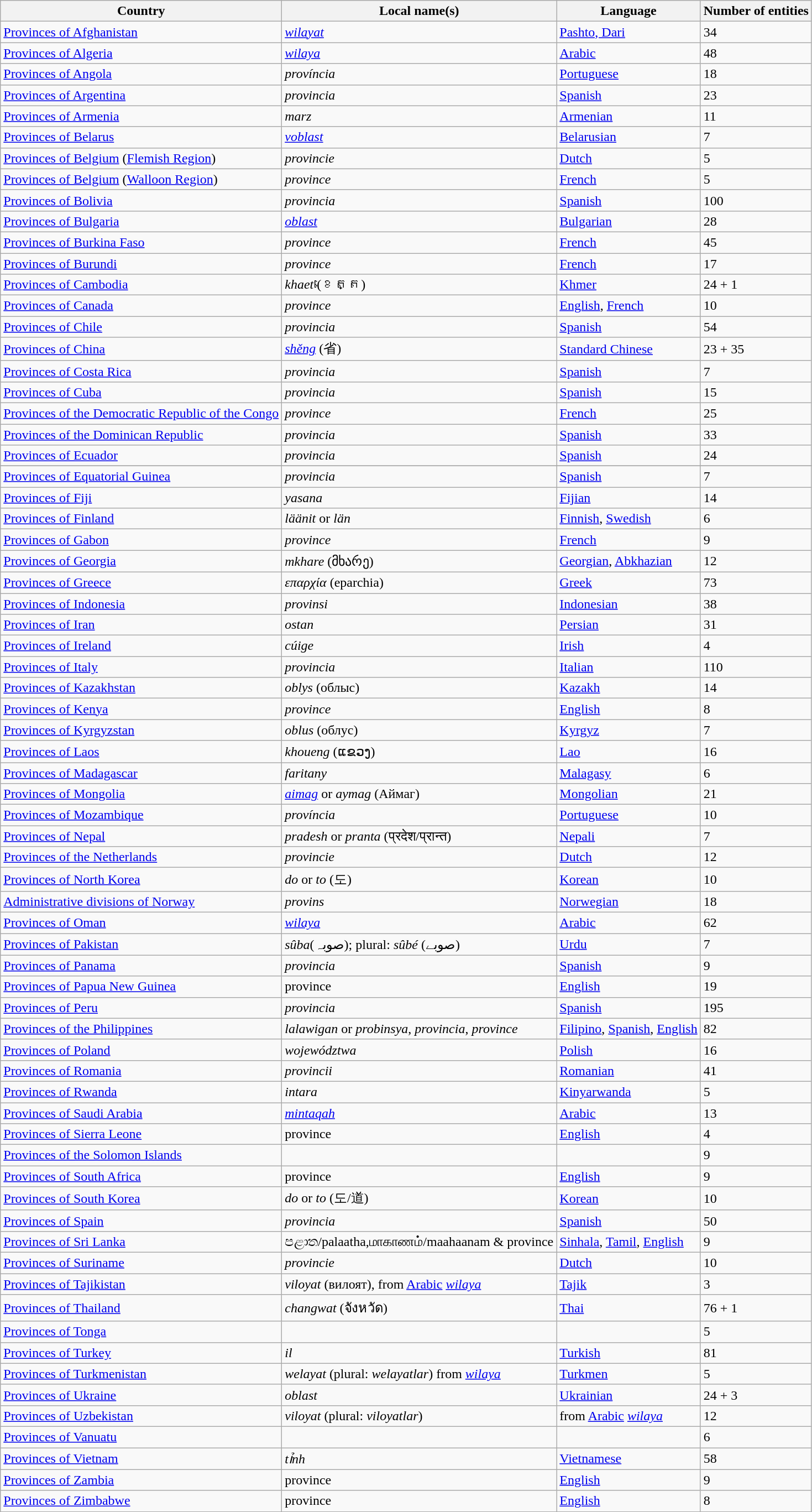<table class="wikitable sortable">
<tr>
<th>Country</th>
<th>Local name(s)</th>
<th>Language</th>
<th>Number of entities</th>
</tr>
<tr>
<td><a href='#'>Provinces of Afghanistan</a></td>
<td><em><a href='#'>wilayat</a></em></td>
<td><a href='#'>Pashto, Dari</a></td>
<td>34</td>
</tr>
<tr>
<td><a href='#'>Provinces of Algeria</a></td>
<td><em><a href='#'>wilaya</a></em></td>
<td><a href='#'>Arabic</a></td>
<td>48</td>
</tr>
<tr>
<td><a href='#'>Provinces of Angola</a></td>
<td><em>província</em></td>
<td><a href='#'>Portuguese</a></td>
<td>18</td>
</tr>
<tr>
<td><a href='#'>Provinces of Argentina</a></td>
<td><em>provincia</em></td>
<td><a href='#'>Spanish</a></td>
<td>23</td>
</tr>
<tr>
<td><a href='#'>Provinces of Armenia</a></td>
<td><em>marz</em></td>
<td><a href='#'>Armenian</a></td>
<td>11</td>
</tr>
<tr>
<td><a href='#'>Provinces of Belarus</a></td>
<td><em><a href='#'>voblast</a></em></td>
<td><a href='#'>Belarusian</a></td>
<td>7</td>
</tr>
<tr>
<td><a href='#'>Provinces of Belgium</a> (<a href='#'>Flemish Region</a>)</td>
<td><em>provincie</em></td>
<td><a href='#'>Dutch</a></td>
<td>5</td>
</tr>
<tr>
<td><a href='#'>Provinces of Belgium</a> (<a href='#'>Walloon Region</a>)</td>
<td><em>province</em></td>
<td><a href='#'>French</a></td>
<td>5</td>
</tr>
<tr>
<td><a href='#'>Provinces of Bolivia</a></td>
<td><em>provincia</em></td>
<td><a href='#'>Spanish</a></td>
<td>100</td>
</tr>
<tr>
<td><a href='#'>Provinces of Bulgaria</a></td>
<td><em><a href='#'>oblast</a></em></td>
<td><a href='#'>Bulgarian</a></td>
<td>28</td>
</tr>
<tr>
<td><a href='#'>Provinces of Burkina Faso</a></td>
<td><em>province</em></td>
<td><a href='#'>French</a></td>
<td>45</td>
</tr>
<tr>
<td><a href='#'>Provinces of Burundi</a></td>
<td><em>province</em></td>
<td><a href='#'>French</a></td>
<td>17</td>
</tr>
<tr>
<td><a href='#'>Provinces of Cambodia</a></td>
<td><em>khaet</em> (ខេត្ត)</td>
<td><a href='#'>Khmer</a></td>
<td>24 + 1</td>
</tr>
<tr>
<td><a href='#'>Provinces of Canada</a></td>
<td><em>province</em></td>
<td><a href='#'>English</a>, <a href='#'>French</a></td>
<td>10</td>
</tr>
<tr>
<td><a href='#'>Provinces of Chile</a></td>
<td><em>provincia</em></td>
<td><a href='#'>Spanish</a></td>
<td>54</td>
</tr>
<tr>
<td><a href='#'>Provinces of China</a></td>
<td><em><a href='#'>shěng</a></em> (省)</td>
<td><a href='#'>Standard Chinese</a></td>
<td>23 + 35</td>
</tr>
<tr>
<td><a href='#'>Provinces of Costa Rica</a></td>
<td><em>provincia</em></td>
<td><a href='#'>Spanish</a></td>
<td>7</td>
</tr>
<tr>
<td><a href='#'>Provinces of Cuba</a></td>
<td><em>provincia</em></td>
<td><a href='#'>Spanish</a></td>
<td>15</td>
</tr>
<tr>
<td><a href='#'>Provinces of the Democratic Republic of the Congo</a></td>
<td><em>province</em></td>
<td><a href='#'>French</a></td>
<td>25</td>
</tr>
<tr>
<td><a href='#'>Provinces of the Dominican Republic</a></td>
<td><em>provincia</em></td>
<td><a href='#'>Spanish</a></td>
<td>33</td>
</tr>
<tr>
<td><a href='#'>Provinces of Ecuador</a></td>
<td><em>provincia</em></td>
<td><a href='#'>Spanish</a></td>
<td>24</td>
</tr>
<tr>
</tr>
<tr>
<td><a href='#'>Provinces of Equatorial Guinea</a></td>
<td><em>provincia</em></td>
<td><a href='#'>Spanish</a></td>
<td>7</td>
</tr>
<tr>
<td><a href='#'>Provinces of Fiji</a></td>
<td><em>yasana</em></td>
<td><a href='#'>Fijian</a></td>
<td>14</td>
</tr>
<tr>
<td><a href='#'>Provinces of Finland</a></td>
<td><em>läänit</em> or <em>län</em></td>
<td><a href='#'>Finnish</a>, <a href='#'>Swedish</a></td>
<td>6</td>
</tr>
<tr>
<td><a href='#'>Provinces of Gabon</a></td>
<td><em>province</em></td>
<td><a href='#'>French</a></td>
<td>9</td>
</tr>
<tr>
<td><a href='#'>Provinces of Georgia</a></td>
<td><em>mkhare</em> (მხარე)</td>
<td><a href='#'>Georgian</a>, <a href='#'>Abkhazian</a></td>
<td>12</td>
</tr>
<tr>
<td><a href='#'>Provinces of Greece</a></td>
<td><em>επαρχία</em> (eparchia)</td>
<td><a href='#'>Greek</a></td>
<td>73</td>
</tr>
<tr>
<td><a href='#'>Provinces of Indonesia</a></td>
<td><em>provinsi</em></td>
<td><a href='#'>Indonesian</a></td>
<td>38</td>
</tr>
<tr>
<td><a href='#'>Provinces of Iran</a></td>
<td><em>ostan</em></td>
<td><a href='#'>Persian</a></td>
<td>31</td>
</tr>
<tr>
<td><a href='#'>Provinces of Ireland</a></td>
<td><em>cúige</em></td>
<td><a href='#'>Irish</a></td>
<td>4</td>
</tr>
<tr>
<td><a href='#'>Provinces of Italy</a></td>
<td><em>provincia</em></td>
<td><a href='#'>Italian</a></td>
<td>110</td>
</tr>
<tr>
<td><a href='#'>Provinces of Kazakhstan</a></td>
<td><em>oblys</em> (облыс)</td>
<td><a href='#'>Kazakh</a></td>
<td>14</td>
</tr>
<tr>
<td><a href='#'>Provinces of Kenya</a></td>
<td><em>province</em></td>
<td><a href='#'>English</a></td>
<td>8</td>
</tr>
<tr>
<td><a href='#'>Provinces of Kyrgyzstan</a></td>
<td><em>oblus</em> (облус)</td>
<td><a href='#'>Kyrgyz</a></td>
<td>7</td>
</tr>
<tr>
<td><a href='#'>Provinces of Laos</a></td>
<td><em>khoueng</em> (ແຂວງ)</td>
<td><a href='#'>Lao</a></td>
<td>16</td>
</tr>
<tr>
<td><a href='#'>Provinces of Madagascar</a></td>
<td><em>faritany</em></td>
<td><a href='#'>Malagasy</a></td>
<td>6</td>
</tr>
<tr>
<td><a href='#'>Provinces of Mongolia</a></td>
<td><em><a href='#'>aimag</a></em> or <em>aymag</em> (Аймаг)</td>
<td><a href='#'>Mongolian</a></td>
<td>21</td>
</tr>
<tr>
<td><a href='#'>Provinces of Mozambique</a></td>
<td><em>província</em></td>
<td><a href='#'>Portuguese</a></td>
<td>10</td>
</tr>
<tr>
<td><a href='#'>Provinces of Nepal</a></td>
<td><em>pradesh</em> or <em>pranta</em> (प्रदेश/प्रान्त)</td>
<td><a href='#'>Nepali</a></td>
<td>7</td>
</tr>
<tr>
<td><a href='#'>Provinces of the Netherlands</a></td>
<td><em>provincie</em></td>
<td><a href='#'>Dutch</a></td>
<td>12</td>
</tr>
<tr>
<td><a href='#'>Provinces of North Korea</a></td>
<td><em>do</em> or <em>to</em> (도)</td>
<td><a href='#'>Korean</a></td>
<td>10</td>
</tr>
<tr>
<td><a href='#'>Administrative divisions of Norway</a></td>
<td><em>provins</em></td>
<td><a href='#'>Norwegian</a></td>
<td>18</td>
</tr>
<tr>
<td><a href='#'>Provinces of Oman</a></td>
<td><em><a href='#'>wilaya</a></em></td>
<td><a href='#'>Arabic</a></td>
<td>62</td>
</tr>
<tr>
<td><a href='#'>Provinces of Pakistan</a></td>
<td><em>sûba</em>(صوبہ); plural: <em>sûbé</em> (صوبے)</td>
<td><a href='#'>Urdu</a></td>
<td>7</td>
</tr>
<tr>
<td><a href='#'>Provinces of Panama</a></td>
<td><em>provincia</em></td>
<td><a href='#'>Spanish</a></td>
<td>9</td>
</tr>
<tr>
<td><a href='#'>Provinces of Papua New Guinea</a></td>
<td>province</td>
<td><a href='#'>English</a></td>
<td>19</td>
</tr>
<tr>
<td><a href='#'>Provinces of Peru</a></td>
<td><em>provincia</em></td>
<td><a href='#'>Spanish</a></td>
<td>195</td>
</tr>
<tr>
<td><a href='#'>Provinces of the Philippines</a></td>
<td><em>lalawigan</em> or <em>probinsya</em>, <em>provincia</em>, <em>province</em></td>
<td><a href='#'>Filipino</a>, <a href='#'>Spanish</a>, <a href='#'>English</a></td>
<td>82</td>
</tr>
<tr>
<td><a href='#'>Provinces of Poland</a></td>
<td><em>województwa</em></td>
<td><a href='#'>Polish</a></td>
<td>16</td>
</tr>
<tr>
<td><a href='#'>Provinces of Romania</a></td>
<td><em>provincii</em></td>
<td><a href='#'>Romanian</a></td>
<td>41</td>
</tr>
<tr>
<td><a href='#'>Provinces of Rwanda</a></td>
<td><em>intara</em></td>
<td><a href='#'>Kinyarwanda</a></td>
<td>5</td>
</tr>
<tr>
<td><a href='#'>Provinces of Saudi Arabia</a></td>
<td><em><a href='#'>mintaqah</a></em></td>
<td><a href='#'>Arabic</a></td>
<td>13</td>
</tr>
<tr>
<td><a href='#'>Provinces of Sierra Leone</a></td>
<td>province</td>
<td><a href='#'>English</a></td>
<td>4</td>
</tr>
<tr>
<td><a href='#'>Provinces of the Solomon Islands</a></td>
<td></td>
<td></td>
<td>9</td>
</tr>
<tr>
<td><a href='#'>Provinces of South Africa</a></td>
<td>province</td>
<td><a href='#'>English</a></td>
<td>9</td>
</tr>
<tr>
<td><a href='#'>Provinces of South Korea</a></td>
<td><em>do</em> or <em>to</em> (도/道)</td>
<td><a href='#'>Korean</a></td>
<td>10</td>
</tr>
<tr>
<td><a href='#'>Provinces of Spain</a></td>
<td><em>provincia</em></td>
<td><a href='#'>Spanish</a></td>
<td>50</td>
</tr>
<tr>
<td><a href='#'>Provinces of Sri Lanka</a></td>
<td>පළාත/palaatha,மாகாணம்/maahaanam & province</td>
<td><a href='#'>Sinhala</a>, <a href='#'>Tamil</a>, <a href='#'>English</a></td>
<td>9</td>
</tr>
<tr>
<td><a href='#'>Provinces of Suriname</a></td>
<td><em>provincie</em></td>
<td><a href='#'>Dutch</a></td>
<td>10</td>
</tr>
<tr>
<td><a href='#'>Provinces of Tajikistan</a></td>
<td><em>viloyat</em> (вилоят), from <a href='#'>Arabic</a> <em><a href='#'>wilaya</a></em></td>
<td><a href='#'>Tajik</a></td>
<td>3</td>
</tr>
<tr>
<td><a href='#'>Provinces of Thailand</a></td>
<td><em>changwat</em> (จังหวัด)</td>
<td><a href='#'>Thai</a></td>
<td>76 + 1</td>
</tr>
<tr>
<td><a href='#'>Provinces of Tonga</a></td>
<td></td>
<td></td>
<td>5</td>
</tr>
<tr>
<td><a href='#'>Provinces of Turkey</a></td>
<td><em>il</em></td>
<td><a href='#'>Turkish</a></td>
<td>81</td>
</tr>
<tr>
<td><a href='#'>Provinces of Turkmenistan</a></td>
<td><em>welayat</em> (plural: <em>welayatlar</em>) from <em><a href='#'>wilaya</a></em></td>
<td><a href='#'>Turkmen</a></td>
<td>5</td>
</tr>
<tr>
<td><a href='#'>Provinces of Ukraine</a></td>
<td><em>oblast</em></td>
<td><a href='#'>Ukrainian</a></td>
<td>24 + 3</td>
</tr>
<tr>
<td><a href='#'>Provinces of Uzbekistan</a></td>
<td><em>viloyat</em> (plural: <em>viloyatlar</em>)</td>
<td>from <a href='#'>Arabic</a> <em><a href='#'>wilaya</a></em></td>
<td>12</td>
</tr>
<tr>
<td><a href='#'>Provinces of Vanuatu</a></td>
<td></td>
<td></td>
<td>6</td>
</tr>
<tr>
<td><a href='#'>Provinces of Vietnam</a></td>
<td><em>tỉnh</em></td>
<td><a href='#'>Vietnamese</a></td>
<td>58</td>
</tr>
<tr>
<td><a href='#'>Provinces of Zambia</a></td>
<td>province</td>
<td><a href='#'>English</a></td>
<td>9</td>
</tr>
<tr>
<td><a href='#'>Provinces of Zimbabwe</a></td>
<td>province</td>
<td><a href='#'>English</a></td>
<td>8</td>
</tr>
</table>
